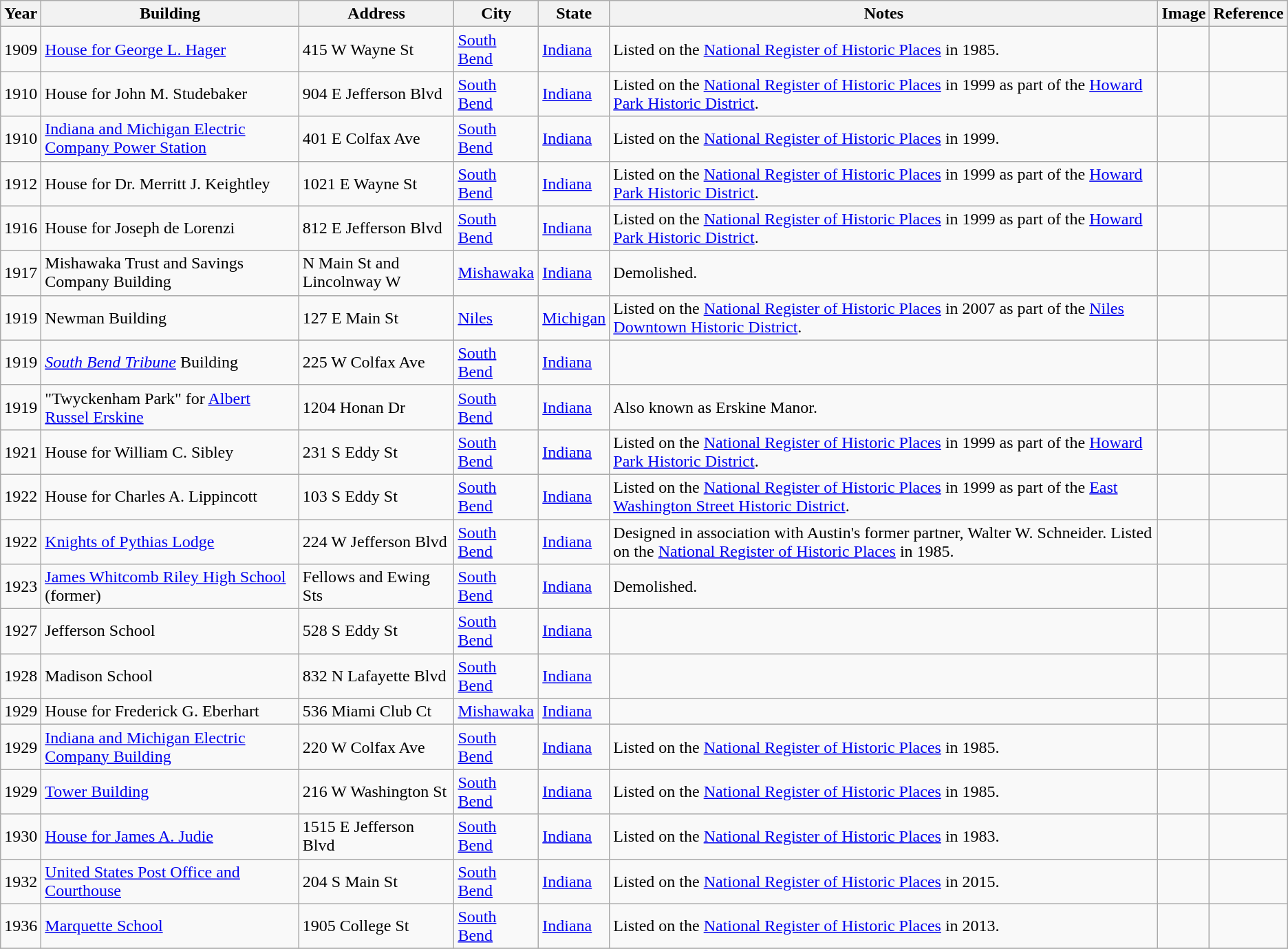<table class="wikitable sortable">
<tr>
<th>Year</th>
<th>Building</th>
<th>Address</th>
<th>City</th>
<th>State</th>
<th>Notes</th>
<th>Image</th>
<th>Reference</th>
</tr>
<tr>
<td>1909</td>
<td><a href='#'>House for George L. Hager</a></td>
<td>415 W Wayne St</td>
<td><a href='#'>South Bend</a></td>
<td><a href='#'>Indiana</a></td>
<td>Listed on the <a href='#'>National Register of Historic Places</a> in 1985.</td>
<td></td>
<td></td>
</tr>
<tr>
<td>1910</td>
<td>House for John M. Studebaker</td>
<td>904 E Jefferson Blvd</td>
<td><a href='#'>South Bend</a></td>
<td><a href='#'>Indiana</a></td>
<td>Listed on the <a href='#'>National Register of Historic Places</a> in 1999 as part of the <a href='#'>Howard Park Historic District</a>.</td>
<td></td>
<td></td>
</tr>
<tr>
<td>1910</td>
<td><a href='#'>Indiana and Michigan Electric Company Power Station</a></td>
<td>401 E Colfax Ave</td>
<td><a href='#'>South Bend</a></td>
<td><a href='#'>Indiana</a></td>
<td>Listed on the <a href='#'>National Register of Historic Places</a> in 1999.</td>
<td></td>
<td></td>
</tr>
<tr>
<td>1912</td>
<td>House for Dr. Merritt J. Keightley</td>
<td>1021 E Wayne St</td>
<td><a href='#'>South Bend</a></td>
<td><a href='#'>Indiana</a></td>
<td>Listed on the <a href='#'>National Register of Historic Places</a> in 1999 as part of the <a href='#'>Howard Park Historic District</a>.</td>
<td></td>
<td></td>
</tr>
<tr>
<td>1916</td>
<td>House for Joseph de Lorenzi</td>
<td>812 E Jefferson Blvd</td>
<td><a href='#'>South Bend</a></td>
<td><a href='#'>Indiana</a></td>
<td>Listed on the <a href='#'>National Register of Historic Places</a> in 1999 as part of the <a href='#'>Howard Park Historic District</a>.</td>
<td></td>
<td></td>
</tr>
<tr>
<td>1917</td>
<td>Mishawaka Trust and Savings Company Building</td>
<td>N Main St and Lincolnway W</td>
<td><a href='#'>Mishawaka</a></td>
<td><a href='#'>Indiana</a></td>
<td>Demolished.</td>
<td></td>
<td></td>
</tr>
<tr>
<td>1919</td>
<td>Newman Building</td>
<td>127 E Main St</td>
<td><a href='#'>Niles</a></td>
<td><a href='#'>Michigan</a></td>
<td>Listed on the <a href='#'>National Register of Historic Places</a> in 2007 as part of the <a href='#'>Niles Downtown Historic District</a>.</td>
<td></td>
<td></td>
</tr>
<tr>
<td>1919</td>
<td><em><a href='#'>South Bend Tribune</a></em> Building</td>
<td>225 W Colfax Ave</td>
<td><a href='#'>South Bend</a></td>
<td><a href='#'>Indiana</a></td>
<td></td>
<td></td>
<td></td>
</tr>
<tr>
<td>1919</td>
<td>"Twyckenham Park" for <a href='#'>Albert Russel Erskine</a></td>
<td>1204 Honan Dr</td>
<td><a href='#'>South Bend</a></td>
<td><a href='#'>Indiana</a></td>
<td>Also known as Erskine Manor.</td>
<td></td>
<td></td>
</tr>
<tr>
<td>1921</td>
<td>House for William C. Sibley</td>
<td>231 S Eddy St</td>
<td><a href='#'>South Bend</a></td>
<td><a href='#'>Indiana</a></td>
<td>Listed on the <a href='#'>National Register of Historic Places</a> in 1999 as part of the <a href='#'>Howard Park Historic District</a>.</td>
<td></td>
<td></td>
</tr>
<tr>
<td>1922</td>
<td>House for Charles A. Lippincott</td>
<td>103 S Eddy St</td>
<td><a href='#'>South Bend</a></td>
<td><a href='#'>Indiana</a></td>
<td>Listed on the <a href='#'>National Register of Historic Places</a> in 1999 as part of the <a href='#'>East Washington Street Historic District</a>.</td>
<td></td>
<td></td>
</tr>
<tr>
<td>1922</td>
<td><a href='#'>Knights of Pythias Lodge</a></td>
<td>224 W Jefferson Blvd</td>
<td><a href='#'>South Bend</a></td>
<td><a href='#'>Indiana</a></td>
<td>Designed in association with Austin's former partner, Walter W. Schneider. Listed on the <a href='#'>National Register of Historic Places</a> in 1985.</td>
<td></td>
<td></td>
</tr>
<tr>
<td>1923</td>
<td><a href='#'>James Whitcomb Riley High School</a> (former)</td>
<td>Fellows and Ewing Sts</td>
<td><a href='#'>South Bend</a></td>
<td><a href='#'>Indiana</a></td>
<td>Demolished.</td>
<td></td>
<td></td>
</tr>
<tr>
<td>1927</td>
<td>Jefferson School</td>
<td>528 S Eddy St</td>
<td><a href='#'>South Bend</a></td>
<td><a href='#'>Indiana</a></td>
<td></td>
<td></td>
<td></td>
</tr>
<tr>
<td>1928</td>
<td>Madison School</td>
<td>832 N Lafayette Blvd</td>
<td><a href='#'>South Bend</a></td>
<td><a href='#'>Indiana</a></td>
<td></td>
<td></td>
<td></td>
</tr>
<tr>
<td>1929</td>
<td>House for Frederick G. Eberhart</td>
<td>536 Miami Club Ct</td>
<td><a href='#'>Mishawaka</a></td>
<td><a href='#'>Indiana</a></td>
<td></td>
<td></td>
<td></td>
</tr>
<tr>
<td>1929</td>
<td><a href='#'>Indiana and Michigan Electric Company Building</a></td>
<td>220 W Colfax Ave</td>
<td><a href='#'>South Bend</a></td>
<td><a href='#'>Indiana</a></td>
<td>Listed on the <a href='#'>National Register of Historic Places</a> in 1985.</td>
<td></td>
<td></td>
</tr>
<tr>
<td>1929</td>
<td><a href='#'>Tower Building</a></td>
<td>216 W Washington St</td>
<td><a href='#'>South Bend</a></td>
<td><a href='#'>Indiana</a></td>
<td>Listed on the <a href='#'>National Register of Historic Places</a> in 1985.</td>
<td></td>
<td></td>
</tr>
<tr>
<td>1930</td>
<td><a href='#'>House for James A. Judie</a></td>
<td>1515 E Jefferson Blvd</td>
<td><a href='#'>South Bend</a></td>
<td><a href='#'>Indiana</a></td>
<td>Listed on the <a href='#'>National Register of Historic Places</a> in 1983.</td>
<td></td>
<td></td>
</tr>
<tr>
<td>1932</td>
<td><a href='#'>United States Post Office and Courthouse</a></td>
<td>204 S Main St</td>
<td><a href='#'>South Bend</a></td>
<td><a href='#'>Indiana</a></td>
<td>Listed on the <a href='#'>National Register of Historic Places</a> in 2015.</td>
<td></td>
<td></td>
</tr>
<tr>
<td>1936</td>
<td><a href='#'>Marquette School</a></td>
<td>1905 College St</td>
<td><a href='#'>South Bend</a></td>
<td><a href='#'>Indiana</a></td>
<td>Listed on the <a href='#'>National Register of Historic Places</a> in 2013.</td>
<td></td>
<td></td>
</tr>
<tr>
</tr>
</table>
